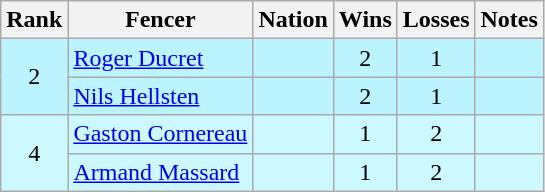<table class="wikitable sortable" style="text-align: center;">
<tr>
<th>Rank</th>
<th>Fencer</th>
<th>Nation</th>
<th>Wins</th>
<th>Losses</th>
<th>Notes</th>
</tr>
<tr bgcolor=bbf3ff>
<td rowspan=2>2</td>
<td align=left><a href='#'>Roger Ducret</a></td>
<td align=left></td>
<td>2</td>
<td>1</td>
<td></td>
</tr>
<tr bgcolor=bbf3ff>
<td align=left><a href='#'>Nils Hellsten</a></td>
<td align=left></td>
<td>2</td>
<td>1</td>
<td></td>
</tr>
<tr bgcolor=ccf9ff>
<td rowspan=2>4</td>
<td align=left><a href='#'>Gaston Cornereau</a></td>
<td align=left></td>
<td>1</td>
<td>2</td>
<td></td>
</tr>
<tr bgcolor=ccf9ff>
<td align=left><a href='#'>Armand Massard</a></td>
<td align=left></td>
<td>1</td>
<td>2</td>
<td></td>
</tr>
</table>
